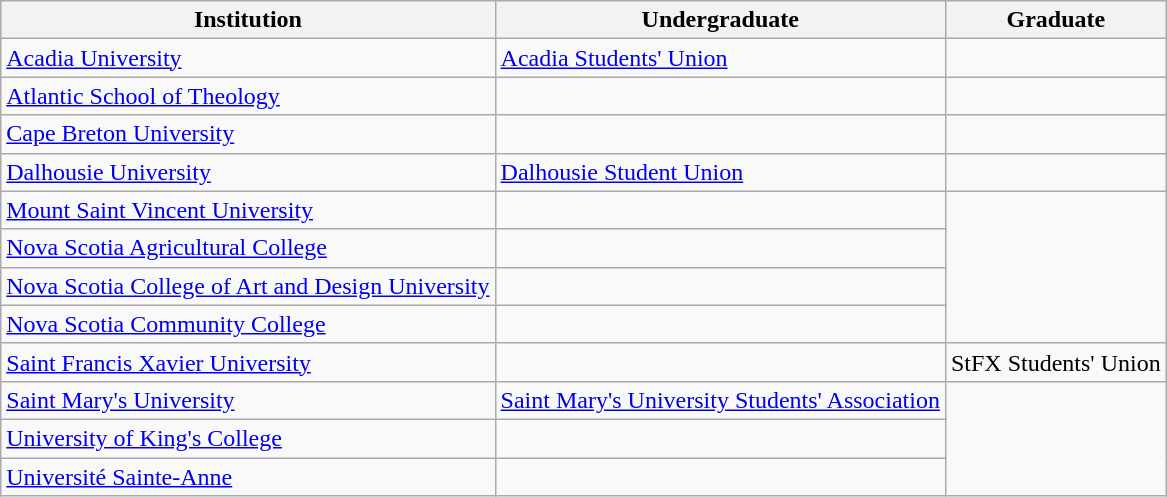<table class="wikitable sortable">
<tr>
<th>Institution</th>
<th>Undergraduate</th>
<th>Graduate</th>
</tr>
<tr>
<td><a href='#'>Acadia University</a></td>
<td><a href='#'>Acadia Students' Union</a></td>
</tr>
<tr>
<td><a href='#'>Atlantic School of Theology</a></td>
<td></td>
<td></td>
</tr>
<tr>
<td><a href='#'>Cape Breton University</a></td>
<td></td>
</tr>
<tr>
<td><a href='#'>Dalhousie University</a></td>
<td><a href='#'>Dalhousie Student Union</a></td>
<td></td>
</tr>
<tr>
<td><a href='#'>Mount Saint Vincent University</a></td>
<td></td>
</tr>
<tr>
<td><a href='#'>Nova Scotia Agricultural College</a></td>
<td></td>
</tr>
<tr>
<td><a href='#'>Nova Scotia College of Art and Design University</a></td>
<td></td>
</tr>
<tr>
<td><a href='#'>Nova Scotia Community College</a></td>
<td></td>
</tr>
<tr>
<td><a href='#'>Saint Francis Xavier University</a></td>
<td></td>
<td>StFX Students' Union</td>
</tr>
<tr>
<td><a href='#'>Saint Mary's University</a></td>
<td><a href='#'>Saint Mary's University Students' Association</a></td>
</tr>
<tr>
<td><a href='#'>University of King's College</a></td>
<td></td>
</tr>
<tr>
<td><a href='#'>Université Sainte-Anne</a></td>
<td></td>
</tr>
</table>
